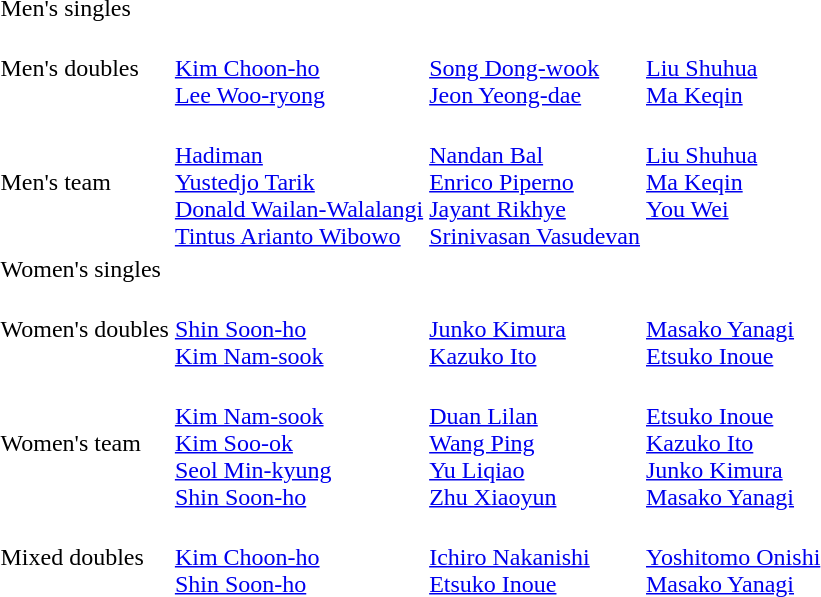<table>
<tr>
<td>Men's singles</td>
<td></td>
<td></td>
<td></td>
</tr>
<tr>
<td>Men's doubles</td>
<td><br><a href='#'>Kim Choon-ho</a><br><a href='#'>Lee Woo-ryong</a></td>
<td><br><a href='#'>Song Dong-wook</a><br><a href='#'>Jeon Yeong-dae</a></td>
<td><br><a href='#'>Liu Shuhua</a><br><a href='#'>Ma Keqin</a></td>
</tr>
<tr>
<td>Men's team</td>
<td><br><a href='#'>Hadiman</a><br><a href='#'>Yustedjo Tarik</a><br><a href='#'>Donald Wailan-Walalangi</a><br><a href='#'>Tintus Arianto Wibowo</a></td>
<td><br><a href='#'>Nandan Bal</a><br><a href='#'>Enrico Piperno</a><br><a href='#'>Jayant Rikhye</a><br><a href='#'>Srinivasan Vasudevan</a></td>
<td valign=top><br><a href='#'>Liu Shuhua</a><br><a href='#'>Ma Keqin</a><br><a href='#'>You Wei</a></td>
</tr>
<tr>
<td>Women's singles</td>
<td></td>
<td></td>
<td></td>
</tr>
<tr>
<td>Women's doubles</td>
<td><br><a href='#'>Shin Soon-ho</a><br><a href='#'>Kim Nam-sook</a></td>
<td><br><a href='#'>Junko Kimura</a><br><a href='#'>Kazuko Ito</a></td>
<td><br><a href='#'>Masako Yanagi</a><br><a href='#'>Etsuko Inoue</a></td>
</tr>
<tr>
<td>Women's team</td>
<td><br><a href='#'>Kim Nam-sook</a><br><a href='#'>Kim Soo-ok</a><br><a href='#'>Seol Min-kyung</a><br><a href='#'>Shin Soon-ho</a></td>
<td><br><a href='#'>Duan Lilan</a><br><a href='#'>Wang Ping</a><br><a href='#'>Yu Liqiao</a><br><a href='#'>Zhu Xiaoyun</a></td>
<td><br><a href='#'>Etsuko Inoue</a><br><a href='#'>Kazuko Ito</a><br><a href='#'>Junko Kimura</a><br><a href='#'>Masako Yanagi</a></td>
</tr>
<tr>
<td>Mixed doubles</td>
<td><br><a href='#'>Kim Choon-ho</a><br><a href='#'>Shin Soon-ho</a></td>
<td><br><a href='#'>Ichiro Nakanishi</a><br><a href='#'>Etsuko Inoue</a></td>
<td><br><a href='#'>Yoshitomo Onishi</a><br><a href='#'>Masako Yanagi</a></td>
</tr>
</table>
